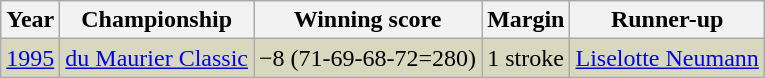<table class="wikitable">
<tr>
<th>Year</th>
<th>Championship</th>
<th>Winning score</th>
<th>Margin</th>
<th>Runner-up</th>
</tr>
<tr style="background:#D8D8BF;">
<td><a href='#'>1995</a></td>
<td><a href='#'>du Maurier Classic</a></td>
<td>−8 (71-69-68-72=280)</td>
<td>1 stroke</td>
<td> <a href='#'>Liselotte Neumann</a></td>
</tr>
</table>
